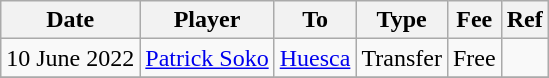<table class="wikitable">
<tr>
<th>Date</th>
<th>Player</th>
<th>To</th>
<th>Type</th>
<th>Fee</th>
<th>Ref</th>
</tr>
<tr>
<td>10 June 2022</td>
<td> <a href='#'>Patrick Soko</a></td>
<td><a href='#'>Huesca</a></td>
<td align=center>Transfer</td>
<td align=center>Free</td>
<td align=center></td>
</tr>
<tr>
</tr>
</table>
